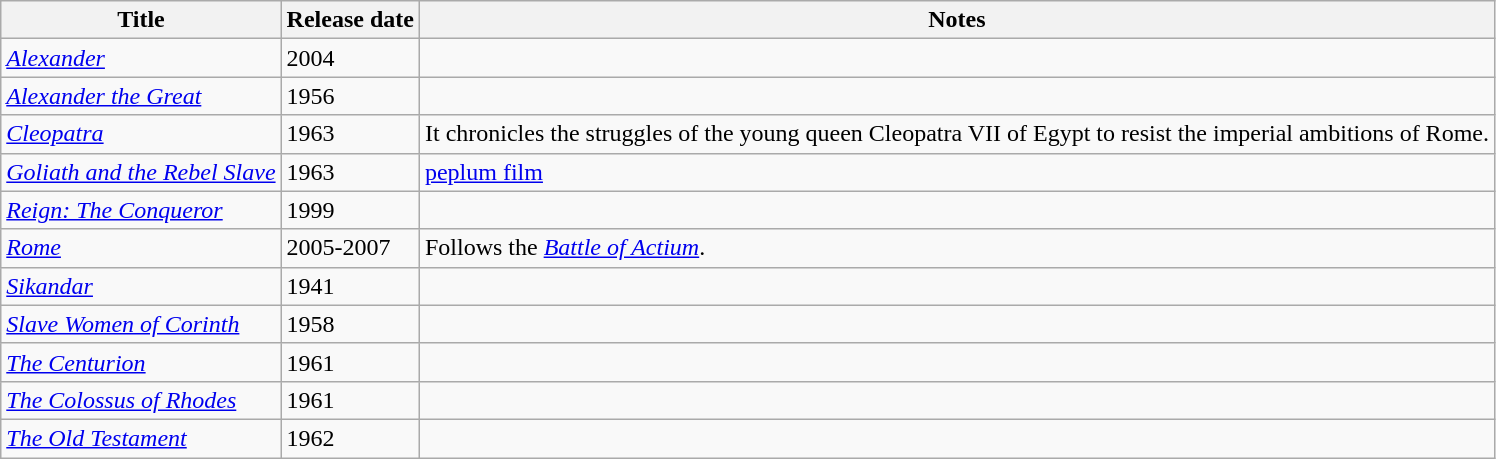<table class="wikitable sortable">
<tr>
<th scope="col">Title</th>
<th scope="col">Release date</th>
<th scope="col" class="unsortable">Notes</th>
</tr>
<tr>
<td><em><a href='#'>Alexander</a></em></td>
<td>2004</td>
<td></td>
</tr>
<tr>
<td><em><a href='#'>Alexander the Great</a></em></td>
<td>1956</td>
<td></td>
</tr>
<tr>
<td><em><a href='#'>Cleopatra</a></em></td>
<td>1963</td>
<td>It chronicles the struggles of the young queen Cleopatra VII of Egypt to resist the imperial ambitions of Rome.</td>
</tr>
<tr>
<td><em><a href='#'>Goliath and the Rebel Slave</a></em></td>
<td>1963</td>
<td><a href='#'>peplum film</a></td>
</tr>
<tr>
<td><em><a href='#'>Reign: The Conqueror</a></em></td>
<td>1999</td>
<td></td>
</tr>
<tr>
<td><em><a href='#'>Rome</a></em></td>
<td>2005-2007</td>
<td>Follows the <em><a href='#'>Battle of Actium</a></em>.</td>
</tr>
<tr>
<td><em><a href='#'>Sikandar</a></em></td>
<td>1941</td>
<td></td>
</tr>
<tr>
<td><em><a href='#'>Slave Women of Corinth</a></em></td>
<td>1958</td>
<td></td>
</tr>
<tr>
<td><em><a href='#'>The Centurion</a></em></td>
<td>1961</td>
<td></td>
</tr>
<tr>
<td><em><a href='#'>The Colossus of Rhodes</a></em></td>
<td>1961</td>
<td></td>
</tr>
<tr>
<td><em><a href='#'>The Old Testament</a></em></td>
<td>1962</td>
<td></td>
</tr>
</table>
